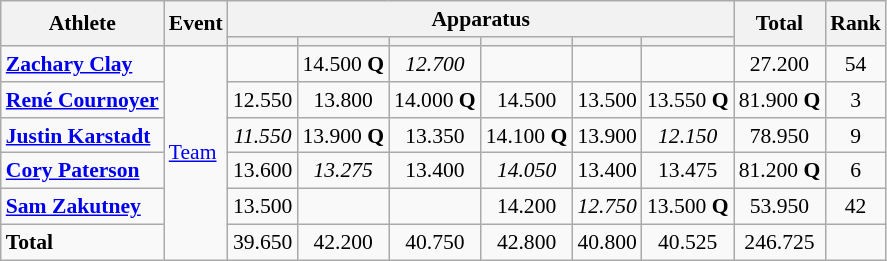<table class="wikitable" style="font-size:90%">
<tr>
<th rowspan=2>Athlete</th>
<th rowspan=2>Event</th>
<th colspan=6>Apparatus</th>
<th rowspan=2>Total</th>
<th rowspan=2>Rank</th>
</tr>
<tr style="font-size:95%">
<th></th>
<th></th>
<th></th>
<th></th>
<th></th>
<th></th>
</tr>
<tr align=center>
<td align=left><strong><a href='#'>Zachary Clay</a></strong></td>
<td align=left rowspan=6><a href='#'>Team</a></td>
<td></td>
<td>14.500 <strong>Q</strong></td>
<td><em>12.700</em></td>
<td></td>
<td></td>
<td></td>
<td>27.200</td>
<td>54</td>
</tr>
<tr align=center>
<td align=left><strong><a href='#'>René Cournoyer</a></strong></td>
<td>12.550</td>
<td>13.800</td>
<td>14.000 <strong>Q</strong></td>
<td>14.500</td>
<td>13.500</td>
<td>13.550 <strong>Q</strong></td>
<td>81.900 <strong>Q</strong></td>
<td>3</td>
</tr>
<tr align=center>
<td align=left><strong><a href='#'>Justin Karstadt</a></strong></td>
<td><em>11.550</em></td>
<td>13.900 <strong>Q</strong></td>
<td>13.350</td>
<td>14.100 <strong>Q</strong></td>
<td>13.900</td>
<td><em>12.150</em></td>
<td>78.950</td>
<td>9</td>
</tr>
<tr align=center>
<td align=left><strong><a href='#'>Cory Paterson</a></strong></td>
<td>13.600</td>
<td><em>13.275</em></td>
<td>13.400</td>
<td><em>14.050</em></td>
<td>13.400</td>
<td>13.475</td>
<td>81.200 <strong>Q</strong></td>
<td>6</td>
</tr>
<tr align=center>
<td align=left><strong><a href='#'>Sam Zakutney</a></strong></td>
<td>13.500</td>
<td></td>
<td></td>
<td>14.200</td>
<td><em>12.750</em></td>
<td>13.500 <strong>Q</strong></td>
<td>53.950</td>
<td>42</td>
</tr>
<tr align=center>
<td align=left><strong>Total</strong></td>
<td>39.650</td>
<td>42.200</td>
<td>40.750</td>
<td>42.800</td>
<td>40.800</td>
<td>40.525</td>
<td>246.725</td>
<td></td>
</tr>
</table>
